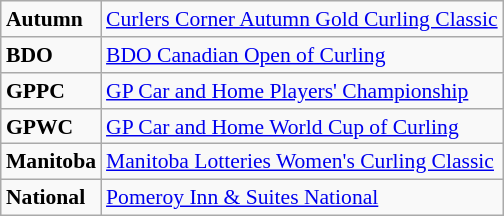<table class="wikitable" style="float: right; font-size: 90%">
<tr>
<td><strong>Autumn</strong></td>
<td><a href='#'>Curlers Corner Autumn Gold Curling Classic</a></td>
</tr>
<tr>
<td><strong>BDO</strong></td>
<td><a href='#'>BDO Canadian Open of Curling</a></td>
</tr>
<tr>
<td><strong>GPPC</strong></td>
<td><a href='#'>GP Car and Home Players' Championship</a></td>
</tr>
<tr>
<td><strong>GPWC</strong></td>
<td><a href='#'>GP Car and Home World Cup of Curling</a></td>
</tr>
<tr>
<td><strong>Manitoba</strong></td>
<td><a href='#'>Manitoba Lotteries Women's Curling Classic</a></td>
</tr>
<tr>
<td><strong>National</strong></td>
<td><a href='#'>Pomeroy Inn & Suites National</a></td>
</tr>
</table>
